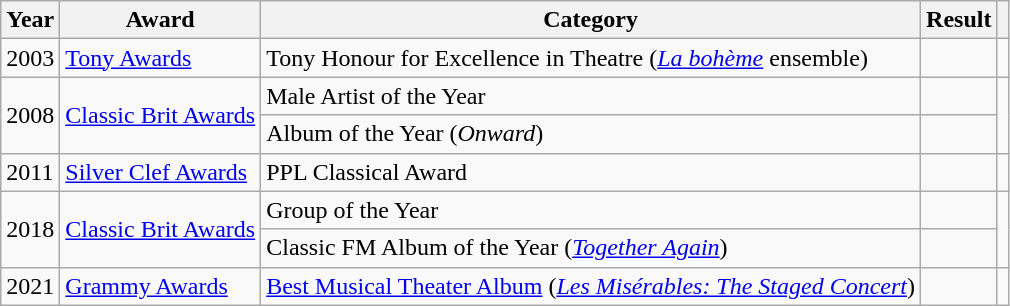<table class="wikitable">
<tr>
<th>Year</th>
<th>Award</th>
<th>Category</th>
<th>Result</th>
<th></th>
</tr>
<tr>
<td>2003</td>
<td><a href='#'>Tony Awards</a></td>
<td>Tony Honour for Excellence in Theatre (<em><a href='#'>La bohème</a></em> ensemble)</td>
<td></td>
<td></td>
</tr>
<tr>
<td rowspan="2">2008</td>
<td rowspan="2"><a href='#'>Classic Brit Awards</a></td>
<td>Male Artist of the Year</td>
<td></td>
<td rowspan=2></td>
</tr>
<tr>
<td>Album of the Year (<em>Onward</em>)</td>
<td></td>
</tr>
<tr>
<td>2011</td>
<td><a href='#'>Silver Clef Awards</a></td>
<td>PPL Classical Award</td>
<td></td>
<td></td>
</tr>
<tr>
<td rowspan=2>2018</td>
<td rowspan=2><a href='#'>Classic Brit Awards</a></td>
<td>Group of the Year</td>
<td></td>
<td rowspan=2></td>
</tr>
<tr>
<td>Classic FM Album of the Year (<em><a href='#'>Together Again</a></em>)</td>
<td></td>
</tr>
<tr>
<td>2021</td>
<td><a href='#'>Grammy Awards</a></td>
<td><a href='#'>Best Musical Theater Album</a> (<em><a href='#'>Les Misérables: The Staged Concert</a></em>)</td>
<td></td>
<td></td>
</tr>
</table>
